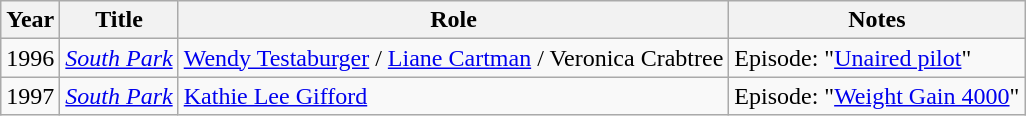<table class="wikitable sortable">
<tr>
<th>Year</th>
<th>Title</th>
<th>Role</th>
<th class="unsortable">Notes</th>
</tr>
<tr>
<td>1996</td>
<td><em><a href='#'>South Park</a></em></td>
<td><a href='#'>Wendy Testaburger</a> / <a href='#'>Liane Cartman</a> / Veronica Crabtree</td>
<td>Episode: "<a href='#'>Unaired pilot</a>"</td>
</tr>
<tr>
<td>1997</td>
<td><em><a href='#'>South Park</a></em></td>
<td><a href='#'>Kathie Lee Gifford</a></td>
<td>Episode: "<a href='#'>Weight Gain 4000</a>"</td>
</tr>
</table>
